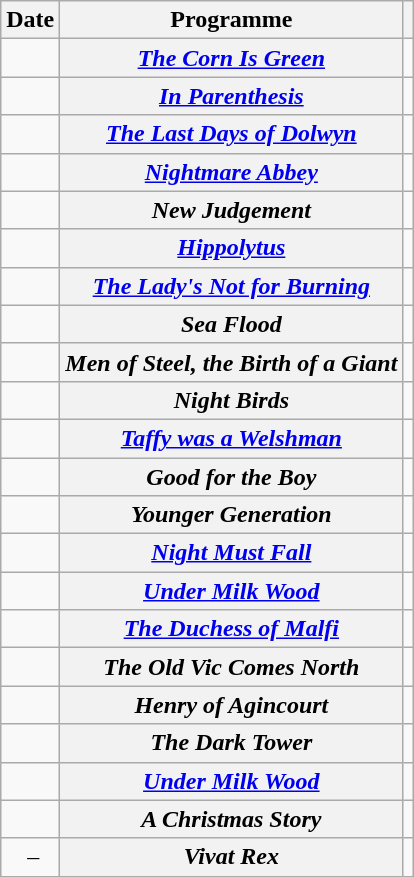<table class="wikitable plainrowheaders sortable" style="margin-right: 0;">
<tr>
<th scope="col">Date</th>
<th scope="col">Programme</th>
<th scope="col" class="unsortable"></th>
</tr>
<tr>
<td style="text-align: center;"></td>
<th scope="row"><em><a href='#'>The Corn Is Green</a></em></th>
<td style="text-align: center;"></td>
</tr>
<tr>
<td style="text-align: center;"></td>
<th scope="row"><em><a href='#'>In Parenthesis</a></em></th>
<td style="text-align: center;"></td>
</tr>
<tr>
<td style="text-align: center;"></td>
<th scope="row"><em><a href='#'>The Last Days of Dolwyn</a></em></th>
<td style="text-align: center;"></td>
</tr>
<tr>
<td style="text-align: center;"></td>
<th scope="row"><em><a href='#'>Nightmare Abbey</a></em></th>
<td style="text-align: center;"></td>
</tr>
<tr>
<td style="text-align: center;"></td>
<th scope="row"><em>New Judgement</em></th>
<td style="text-align: center;"></td>
</tr>
<tr>
<td style="text-align: center;"></td>
<th scope="row"><em><a href='#'>Hippolytus</a></em></th>
<td style="text-align: center;"></td>
</tr>
<tr>
<td style="text-align: center;"></td>
<th scope="row"><em><a href='#'>The Lady's Not for Burning</a></em></th>
<td style="text-align: center;"></td>
</tr>
<tr>
<td style="text-align: center;"></td>
<th scope="row"><em>Sea Flood</em></th>
<td style="text-align: center;"></td>
</tr>
<tr>
<td style="text-align: center;"></td>
<th scope="row"><em>Men of Steel, the Birth of a Giant</em></th>
<td style="text-align: center;"></td>
</tr>
<tr>
<td style="text-align: center;"></td>
<th scope="row"><em>Night Birds</em></th>
<td style="text-align: center;"></td>
</tr>
<tr>
<td style="text-align: center;"></td>
<th scope="row"><em><a href='#'>Taffy was a Welshman</a></em></th>
<td style="text-align: center;"></td>
</tr>
<tr>
<td style="text-align: center;"></td>
<th scope="row"><em>Good for the Boy</em></th>
<td style="text-align: center;"></td>
</tr>
<tr>
<td style="text-align: center;"></td>
<th scope="row"><em>Younger Generation</em></th>
<td style="text-align: center;"></td>
</tr>
<tr>
<td style="text-align: center;"></td>
<th scope="row"><em><a href='#'>Night Must Fall</a></em></th>
<td style="text-align: center;"></td>
</tr>
<tr>
<td style="text-align: center;"></td>
<th scope="row"><em><a href='#'>Under Milk Wood</a></em></th>
<td style="text-align: center;"></td>
</tr>
<tr>
<td style="text-align: center;"></td>
<th scope="row"><em><a href='#'>The Duchess of Malfi</a></em></th>
<td style="text-align: center;"></td>
</tr>
<tr>
<td style="text-align: center;"></td>
<th scope="row"><em>The Old Vic Comes North</em></th>
<td style="text-align: center;"></td>
</tr>
<tr>
<td style="text-align: center;"></td>
<th scope="row"><em>Henry of Agincourt</em></th>
<td style="text-align: center;"></td>
</tr>
<tr>
<td style="text-align: center;"></td>
<th scope="row"><em>The Dark Tower</em></th>
<td style="text-align: center;"></td>
</tr>
<tr>
<td style="text-align: center;"></td>
<th scope="row"><em><a href='#'>Under Milk Wood</a></em></th>
<td style="text-align: center;"></td>
</tr>
<tr>
<td style="text-align: center;"></td>
<th scope="row"><em>A Christmas Story</em></th>
<td style="text-align: center;"></td>
</tr>
<tr>
<td style="text-align: center;"> – </td>
<th scope="row"><em>Vivat Rex</em></th>
<td style="text-align: center;"></td>
</tr>
</table>
